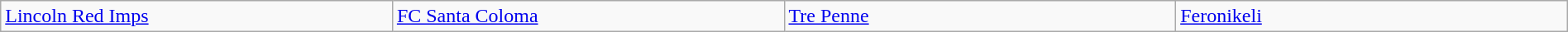<table class="wikitable" style="table-layout:fixed;width:100%;">
<tr>
<td width=25%> <a href='#'>Lincoln Red Imps</a> </td>
<td width=25%> <a href='#'>FC Santa Coloma</a> </td>
<td width=25%> <a href='#'>Tre Penne</a> </td>
<td width=25%> <a href='#'>Feronikeli</a> </td>
</tr>
</table>
